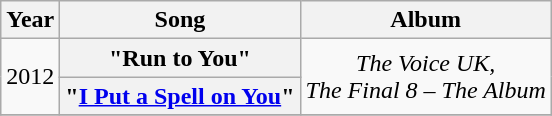<table class="wikitable plainrowheaders" style="text-align:center;" border="1">
<tr>
<th scope="col">Year</th>
<th scope="col">Song</th>
<th scope="col">Album</th>
</tr>
<tr>
<td rowspan="2">2012</td>
<th scope="row">"Run to You"</th>
<td rowspan="2"><em>The Voice UK,<br>The Final 8 – The Album</em></td>
</tr>
<tr>
<th scope="row">"<a href='#'>I Put a Spell on You</a>"</th>
</tr>
<tr>
</tr>
</table>
